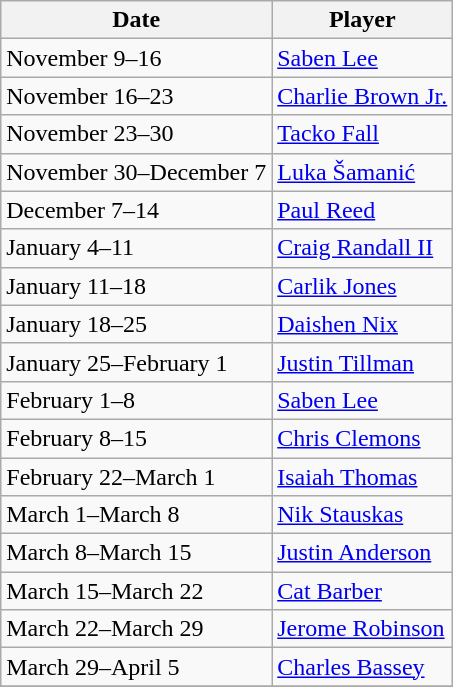<table class="wikitable sortable">
<tr>
<th>Date</th>
<th>Player</th>
</tr>
<tr>
<td>November 9–16</td>
<td><a href='#'>Saben Lee</a></td>
</tr>
<tr>
<td>November 16–23</td>
<td><a href='#'>Charlie Brown Jr.</a></td>
</tr>
<tr>
<td>November 23–30</td>
<td><a href='#'>Tacko Fall</a></td>
</tr>
<tr>
<td>November 30–December 7</td>
<td><a href='#'>Luka Šamanić</a></td>
</tr>
<tr>
<td>December 7–14</td>
<td><a href='#'>Paul Reed</a></td>
</tr>
<tr>
<td>January 4–11</td>
<td><a href='#'>Craig Randall II</a></td>
</tr>
<tr>
<td>January 11–18</td>
<td><a href='#'>Carlik Jones</a></td>
</tr>
<tr>
<td>January 18–25</td>
<td><a href='#'>Daishen Nix</a></td>
</tr>
<tr>
<td>January 25–February 1</td>
<td><a href='#'>Justin Tillman</a></td>
</tr>
<tr>
<td>February 1–8</td>
<td><a href='#'>Saben Lee</a></td>
</tr>
<tr>
<td>February 8–15</td>
<td><a href='#'>Chris Clemons</a></td>
</tr>
<tr>
<td>February 22–March 1</td>
<td><a href='#'>Isaiah Thomas</a></td>
</tr>
<tr>
<td>March 1–March 8</td>
<td><a href='#'>Nik Stauskas</a></td>
</tr>
<tr>
<td>March 8–March 15</td>
<td><a href='#'>Justin Anderson</a></td>
</tr>
<tr>
<td>March 15–March 22</td>
<td><a href='#'>Cat Barber</a></td>
</tr>
<tr>
<td>March 22–March 29</td>
<td><a href='#'>Jerome Robinson</a></td>
</tr>
<tr>
<td>March 29–April 5</td>
<td><a href='#'>Charles Bassey</a></td>
</tr>
<tr>
</tr>
</table>
